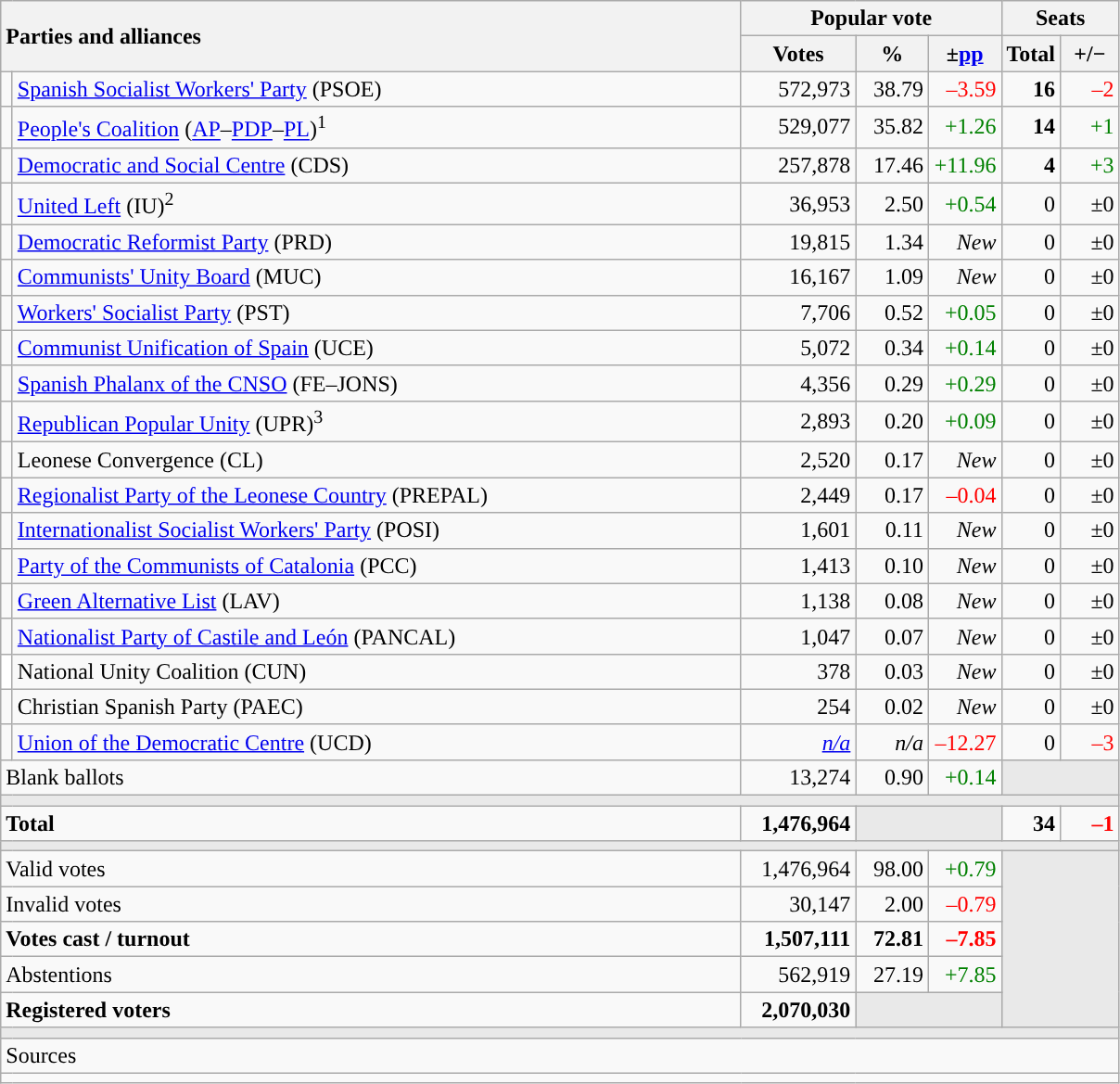<table class="wikitable" style="text-align:right;">
<tr>
<th style="text-align:left;" rowspan="2" colspan="2" width="525">Parties and alliances</th>
<th colspan="3">Popular vote</th>
<th colspan="2">Seats</th>
</tr>
<tr>
<th width="75">Votes</th>
<th width="45">%</th>
<th width="45">±<a href='#'>pp</a></th>
<th width="35">Total</th>
<th width="35">+/−</th>
</tr>
<tr>
<td width="1" style="color:inherit;background:"></td>
<td align="left"><a href='#'>Spanish Socialist Workers' Party</a> (PSOE)</td>
<td>572,973</td>
<td>38.79</td>
<td style="color:red;">–3.59</td>
<td><strong>16</strong></td>
<td style="color:red;">–2</td>
</tr>
<tr>
<td style="color:inherit;background:"></td>
<td align="left"><a href='#'>People's Coalition</a> (<a href='#'>AP</a>–<a href='#'>PDP</a>–<a href='#'>PL</a>)<sup>1</sup></td>
<td>529,077</td>
<td>35.82</td>
<td style="color:green;">+1.26</td>
<td><strong>14</strong></td>
<td style="color:green;">+1</td>
</tr>
<tr>
<td style="color:inherit;background:"></td>
<td align="left"><a href='#'>Democratic and Social Centre</a> (CDS)</td>
<td>257,878</td>
<td>17.46</td>
<td style="color:green;">+11.96</td>
<td><strong>4</strong></td>
<td style="color:green;">+3</td>
</tr>
<tr>
<td style="color:inherit;background:"></td>
<td align="left"><a href='#'>United Left</a> (IU)<sup>2</sup></td>
<td>36,953</td>
<td>2.50</td>
<td style="color:green;">+0.54</td>
<td>0</td>
<td>±0</td>
</tr>
<tr>
<td style="color:inherit;background:"></td>
<td align="left"><a href='#'>Democratic Reformist Party</a> (PRD)</td>
<td>19,815</td>
<td>1.34</td>
<td><em>New</em></td>
<td>0</td>
<td>±0</td>
</tr>
<tr>
<td style="color:inherit;background:"></td>
<td align="left"><a href='#'>Communists' Unity Board</a> (MUC)</td>
<td>16,167</td>
<td>1.09</td>
<td><em>New</em></td>
<td>0</td>
<td>±0</td>
</tr>
<tr>
<td style="color:inherit;background:"></td>
<td align="left"><a href='#'>Workers' Socialist Party</a> (PST)</td>
<td>7,706</td>
<td>0.52</td>
<td style="color:green;">+0.05</td>
<td>0</td>
<td>±0</td>
</tr>
<tr>
<td style="color:inherit;background:"></td>
<td align="left"><a href='#'>Communist Unification of Spain</a> (UCE)</td>
<td>5,072</td>
<td>0.34</td>
<td style="color:green;">+0.14</td>
<td>0</td>
<td>±0</td>
</tr>
<tr>
<td style="color:inherit;background:"></td>
<td align="left"><a href='#'>Spanish Phalanx of the CNSO</a> (FE–JONS)</td>
<td>4,356</td>
<td>0.29</td>
<td style="color:green;">+0.29</td>
<td>0</td>
<td>±0</td>
</tr>
<tr>
<td style="color:inherit;background:"></td>
<td align="left"><a href='#'>Republican Popular Unity</a> (UPR)<sup>3</sup></td>
<td>2,893</td>
<td>0.20</td>
<td style="color:green;">+0.09</td>
<td>0</td>
<td>±0</td>
</tr>
<tr>
<td style="color:inherit;background:"></td>
<td align="left">Leonese Convergence (CL)</td>
<td>2,520</td>
<td>0.17</td>
<td><em>New</em></td>
<td>0</td>
<td>±0</td>
</tr>
<tr>
<td style="color:inherit;background:"></td>
<td align="left"><a href='#'>Regionalist Party of the Leonese Country</a> (PREPAL)</td>
<td>2,449</td>
<td>0.17</td>
<td style="color:red;">–0.04</td>
<td>0</td>
<td>±0</td>
</tr>
<tr>
<td style="color:inherit;background:"></td>
<td align="left"><a href='#'>Internationalist Socialist Workers' Party</a> (POSI)</td>
<td>1,601</td>
<td>0.11</td>
<td><em>New</em></td>
<td>0</td>
<td>±0</td>
</tr>
<tr>
<td style="color:inherit;background:"></td>
<td align="left"><a href='#'>Party of the Communists of Catalonia</a> (PCC)</td>
<td>1,413</td>
<td>0.10</td>
<td><em>New</em></td>
<td>0</td>
<td>±0</td>
</tr>
<tr>
<td style="color:inherit;background:"></td>
<td align="left"><a href='#'>Green Alternative List</a> (LAV)</td>
<td>1,138</td>
<td>0.08</td>
<td><em>New</em></td>
<td>0</td>
<td>±0</td>
</tr>
<tr>
<td style="color:inherit;background:"></td>
<td align="left"><a href='#'>Nationalist Party of Castile and León</a> (PANCAL)</td>
<td>1,047</td>
<td>0.07</td>
<td><em>New</em></td>
<td>0</td>
<td>±0</td>
</tr>
<tr>
<td bgcolor="white"></td>
<td align="left">National Unity Coalition (CUN)</td>
<td>378</td>
<td>0.03</td>
<td><em>New</em></td>
<td>0</td>
<td>±0</td>
</tr>
<tr>
<td style="color:inherit;background:"></td>
<td align="left">Christian Spanish Party (PAEC)</td>
<td>254</td>
<td>0.02</td>
<td><em>New</em></td>
<td>0</td>
<td>±0</td>
</tr>
<tr>
<td style="color:inherit;background:"></td>
<td align="left"><a href='#'>Union of the Democratic Centre</a> (UCD)</td>
<td><em><a href='#'>n/a</a></em></td>
<td><em>n/a</em></td>
<td style="color:red;">–12.27</td>
<td>0</td>
<td style="color:red;">–3</td>
</tr>
<tr>
<td align="left" colspan="2">Blank ballots</td>
<td>13,274</td>
<td>0.90</td>
<td style="color:green;">+0.14</td>
<td bgcolor="#E9E9E9" colspan="2"></td>
</tr>
<tr>
<td colspan="7" bgcolor="#E9E9E9"></td>
</tr>
<tr style="font-weight:bold;">
<td align="left" colspan="2">Total</td>
<td>1,476,964</td>
<td bgcolor="#E9E9E9" colspan="2"></td>
<td>34</td>
<td style="color:red;">–1</td>
</tr>
<tr>
<td colspan="7" bgcolor="#E9E9E9"></td>
</tr>
<tr>
<td align="left" colspan="2">Valid votes</td>
<td>1,476,964</td>
<td>98.00</td>
<td style="color:green;">+0.79</td>
<td bgcolor="#E9E9E9" colspan="2" rowspan="5"></td>
</tr>
<tr>
<td align="left" colspan="2">Invalid votes</td>
<td>30,147</td>
<td>2.00</td>
<td style="color:red;">–0.79</td>
</tr>
<tr style="font-weight:bold;">
<td align="left" colspan="2">Votes cast / turnout</td>
<td>1,507,111</td>
<td>72.81</td>
<td style="color:red;">–7.85</td>
</tr>
<tr>
<td align="left" colspan="2">Abstentions</td>
<td>562,919</td>
<td>27.19</td>
<td style="color:green;">+7.85</td>
</tr>
<tr style="font-weight:bold;">
<td align="left" colspan="2">Registered voters</td>
<td>2,070,030</td>
<td bgcolor="#E9E9E9" colspan="2"></td>
</tr>
<tr>
<td colspan="7" bgcolor="#E9E9E9"></td>
</tr>
<tr>
<td align="left" colspan="7">Sources</td>
</tr>
<tr>
<td colspan="7" style="text-align:left; max-width:790px;"></td>
</tr>
</table>
